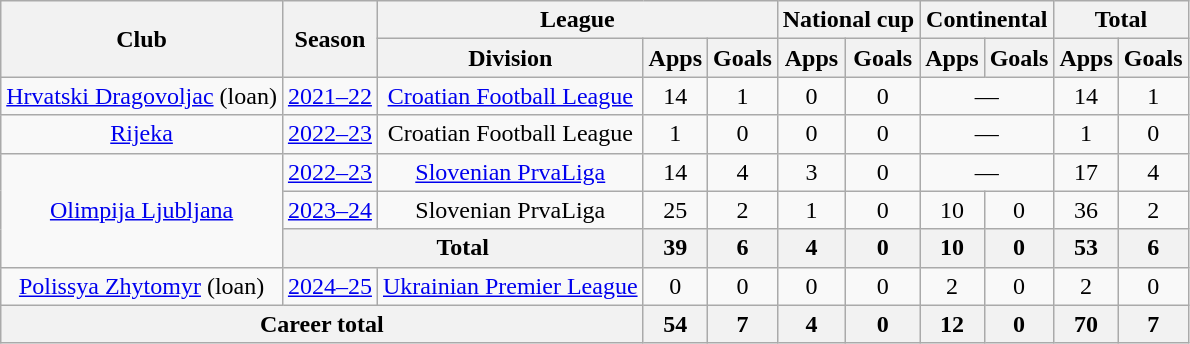<table class="wikitable" style="text-align:center">
<tr>
<th rowspan=2>Club</th>
<th rowspan=2>Season</th>
<th colspan=3>League</th>
<th colspan=2>National cup</th>
<th colspan=2>Continental</th>
<th colspan=2>Total</th>
</tr>
<tr>
<th>Division</th>
<th>Apps</th>
<th>Goals</th>
<th>Apps</th>
<th>Goals</th>
<th>Apps</th>
<th>Goals</th>
<th>Apps</th>
<th>Goals</th>
</tr>
<tr>
<td><a href='#'>Hrvatski Dragovoljac</a> (loan)</td>
<td><a href='#'>2021–22</a></td>
<td><a href='#'>Croatian Football League</a></td>
<td>14</td>
<td>1</td>
<td>0</td>
<td>0</td>
<td colspan=2>—</td>
<td>14</td>
<td>1</td>
</tr>
<tr>
<td><a href='#'>Rijeka</a></td>
<td><a href='#'>2022–23</a></td>
<td>Croatian Football League</td>
<td>1</td>
<td>0</td>
<td>0</td>
<td>0</td>
<td colspan=2>—</td>
<td>1</td>
<td>0</td>
</tr>
<tr>
<td rowspan=3><a href='#'>Olimpija Ljubljana</a></td>
<td><a href='#'>2022–23</a></td>
<td><a href='#'>Slovenian PrvaLiga</a></td>
<td>14</td>
<td>4</td>
<td>3</td>
<td>0</td>
<td colspan=2>—</td>
<td>17</td>
<td>4</td>
</tr>
<tr>
<td><a href='#'>2023–24</a></td>
<td>Slovenian PrvaLiga</td>
<td>25</td>
<td>2</td>
<td>1</td>
<td>0</td>
<td>10</td>
<td>0</td>
<td>36</td>
<td>2</td>
</tr>
<tr>
<th colspan=2>Total</th>
<th>39</th>
<th>6</th>
<th>4</th>
<th>0</th>
<th>10</th>
<th>0</th>
<th>53</th>
<th>6</th>
</tr>
<tr>
<td><a href='#'>Polissya Zhytomyr</a> (loan)</td>
<td><a href='#'>2024–25</a></td>
<td><a href='#'>Ukrainian Premier League</a></td>
<td>0</td>
<td>0</td>
<td>0</td>
<td>0</td>
<td>2</td>
<td>0</td>
<td>2</td>
<td>0</td>
</tr>
<tr>
<th colspan=3>Career total</th>
<th>54</th>
<th>7</th>
<th>4</th>
<th>0</th>
<th>12</th>
<th>0</th>
<th>70</th>
<th>7</th>
</tr>
</table>
